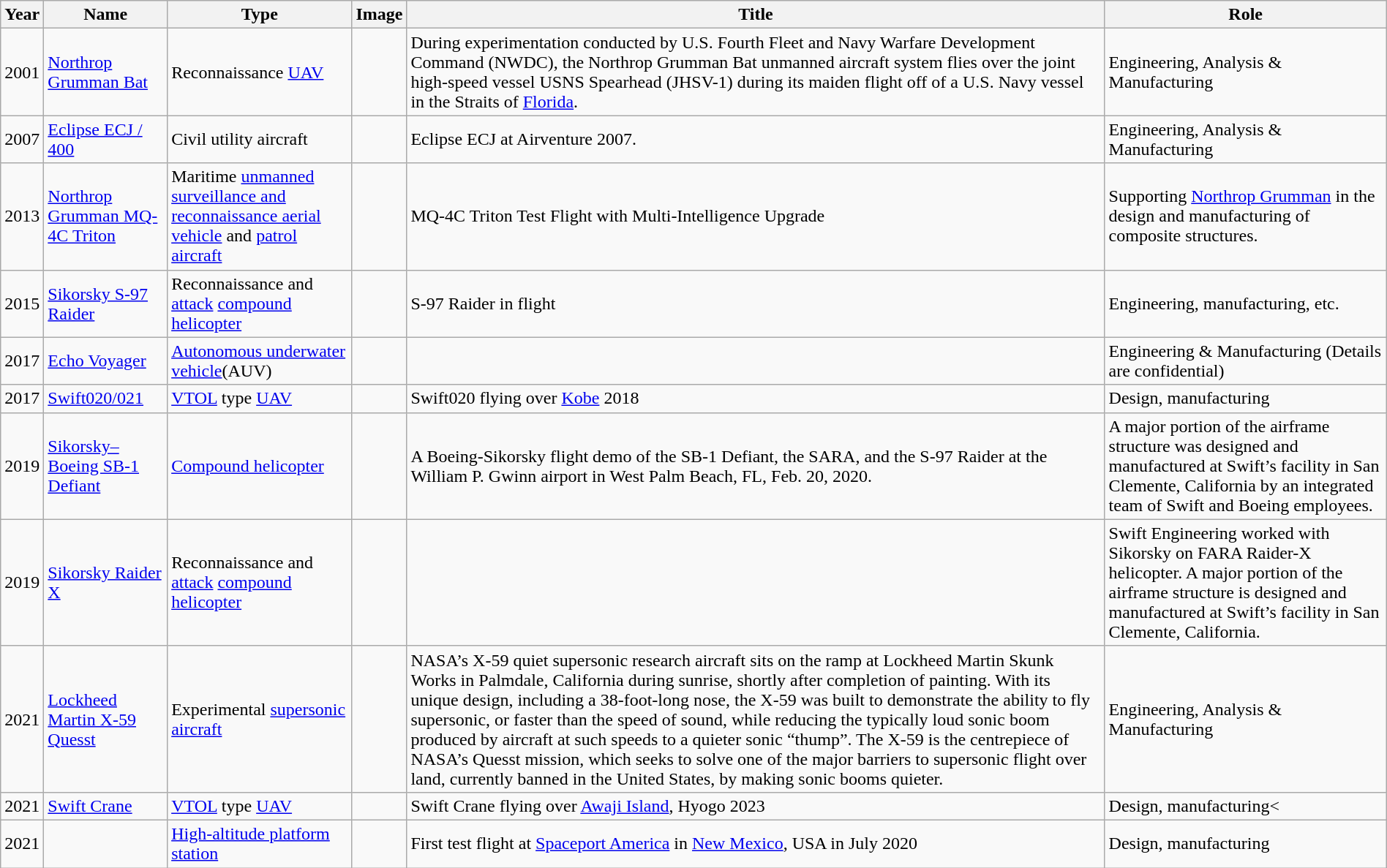<table class="wikitable"style="margin-left: auto; margin-right: auto; border: none;">
<tr>
<th scope="col">Year</th>
<th scope="col">Name</th>
<th scope="col">Type</th>
<th scope="col">Image</th>
<th scope="col">Title</th>
<th scope="col">Role</th>
</tr>
<tr>
<td>2001</td>
<td><a href='#'>Northrop Grumman Bat</a></td>
<td>Reconnaissance <a href='#'>UAV</a></td>
<td></td>
<td>During experimentation conducted by U.S. Fourth Fleet and Navy Warfare Development Command (NWDC), the Northrop Grumman Bat unmanned aircraft system flies over the joint high-speed vessel USNS Spearhead (JHSV-1) during its maiden flight off of a U.S. Navy vessel in the Straits of <a href='#'>Florida</a>.</td>
<td>Engineering, Analysis &  Manufacturing</td>
</tr>
<tr>
<td>2007</td>
<td><a href='#'>Eclipse ECJ / 400</a></td>
<td>Civil utility aircraft</td>
<td></td>
<td>Eclipse ECJ at Airventure 2007.</td>
<td>Engineering, Analysis &  Manufacturing</td>
</tr>
<tr>
<td>2013</td>
<td><a href='#'>Northrop Grumman MQ-4C Triton</a></td>
<td>Maritime <a href='#'>unmanned surveillance and reconnaissance aerial vehicle</a> and <a href='#'>patrol aircraft</a></td>
<td></td>
<td>MQ-4C Triton Test Flight with Multi-Intelligence Upgrade</td>
<td>Supporting <a href='#'>Northrop Grumman</a> in the design and manufacturing of composite structures.</td>
</tr>
<tr>
<td>2015</td>
<td><a href='#'>Sikorsky S-97 Raider</a></td>
<td>Reconnaissance and <a href='#'>attack</a> <a href='#'>compound helicopter</a></td>
<td></td>
<td>S-97 Raider in flight</td>
<td>Engineering, manufacturing, etc.</td>
</tr>
<tr>
<td>2017</td>
<td><a href='#'>Echo Voyager</a></td>
<td><a href='#'>Autonomous underwater vehicle</a>(AUV)</td>
<td></td>
<td></td>
<td>Engineering & Manufacturing (Details are confidential)</td>
</tr>
<tr>
<td>2017</td>
<td><a href='#'>Swift020/021</a></td>
<td><a href='#'>VTOL</a> type <a href='#'>UAV</a></td>
<td></td>
<td>Swift020 flying over <a href='#'>Kobe</a> 2018</td>
<td>Design, manufacturing</td>
</tr>
<tr>
<td>2019</td>
<td><a href='#'>Sikorsky–Boeing SB-1 Defiant</a></td>
<td><a href='#'>Compound helicopter</a></td>
<td></td>
<td>A Boeing-Sikorsky flight demo of the SB-1 Defiant, the SARA, and the S-97 Raider at the William P. Gwinn airport in West Palm Beach, FL, Feb. 20, 2020.</td>
<td>A major portion of the airframe structure was designed and manufactured at Swift’s facility in San Clemente, California by an integrated team of Swift and Boeing employees.</td>
</tr>
<tr>
<td>2019</td>
<td><a href='#'>Sikorsky Raider X</a></td>
<td>Reconnaissance and <a href='#'>attack</a> <a href='#'>compound helicopter</a></td>
<td></td>
<td></td>
<td>Swift Engineering worked with Sikorsky on FARA Raider-X helicopter. A major portion of the airframe structure is designed and manufactured at Swift’s facility in San Clemente, California.</td>
</tr>
<tr>
<td>2021</td>
<td><a href='#'>Lockheed Martin X-59 Quesst</a></td>
<td>Experimental <a href='#'>supersonic aircraft</a></td>
<td></td>
<td>NASA’s X-59 quiet supersonic research aircraft sits on the ramp at Lockheed Martin Skunk Works in Palmdale, California during sunrise, shortly after completion of painting. With its unique design, including a 38-foot-long nose, the X-59 was built to demonstrate the ability to fly supersonic, or faster than the speed of sound, while reducing the typically loud sonic boom produced by aircraft at such speeds to a quieter sonic “thump”. The X-59 is the centrepiece of NASA’s Quesst mission, which seeks to solve one of the major barriers to supersonic flight over land, currently banned in the United States, by making sonic booms quieter.</td>
<td>Engineering, Analysis &  Manufacturing</td>
</tr>
<tr>
<td>2021</td>
<td><a href='#'>Swift Crane</a></td>
<td><a href='#'>VTOL</a> type <a href='#'>UAV</a></td>
<td></td>
<td>Swift Crane flying over <a href='#'>Awaji Island</a>, Hyogo 2023</td>
<td>Design, manufacturing<</td>
</tr>
<tr>
<td>2021</td>
<td></td>
<td><a href='#'>High-altitude platform station</a></td>
<td></td>
<td>First test flight at <a href='#'>Spaceport America</a> in <a href='#'>New Mexico</a>, USA in July 2020</td>
<td>Design, manufacturing</td>
</tr>
</table>
